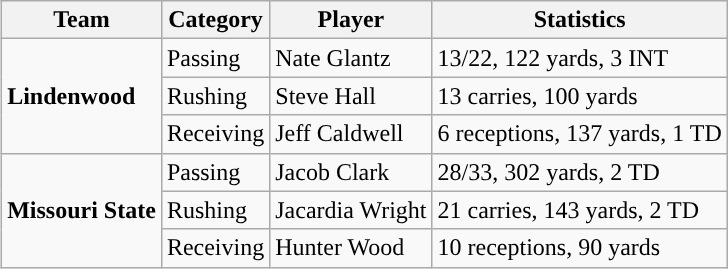<table class="wikitable" style="float: right;">
<tr>
<th>Team</th>
<th>Category</th>
<th>Player</th>
<th>Statistics</th>
</tr>
<tr>
<td rowspan=3><strong>Lindenwood</strong></td>
<td>Passing</td>
<td>Nate Glantz</td>
<td>13/22, 122 yards, 3 INT</td>
</tr>
<tr>
<td>Rushing</td>
<td>Steve Hall</td>
<td>13 carries, 100 yards</td>
</tr>
<tr>
<td>Receiving</td>
<td>Jeff Caldwell</td>
<td>6 receptions, 137 yards, 1 TD</td>
</tr>
<tr>
<td rowspan=3><strong>Missouri State</strong></td>
<td>Passing</td>
<td>Jacob Clark</td>
<td>28/33, 302 yards, 2 TD</td>
</tr>
<tr>
<td>Rushing</td>
<td>Jacardia Wright</td>
<td>21 carries, 143 yards, 2 TD</td>
</tr>
<tr>
<td>Receiving</td>
<td>Hunter Wood</td>
<td>10 receptions, 90 yards</td>
</tr>
</table>
